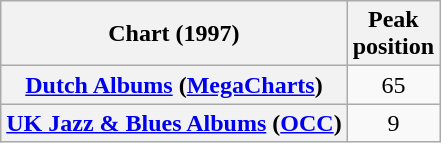<table class="wikitable sortable plainrowheaders" style="text-align:center">
<tr>
<th scope="col">Chart (1997)</th>
<th scope="col">Peak<br>position</th>
</tr>
<tr>
<th scope="row"><a href='#'>Dutch Albums</a> (<a href='#'>MegaCharts</a>)</th>
<td>65</td>
</tr>
<tr>
<th scope="row"><a href='#'>UK Jazz & Blues Albums</a> (<a href='#'>OCC</a>)</th>
<td>9</td>
</tr>
</table>
